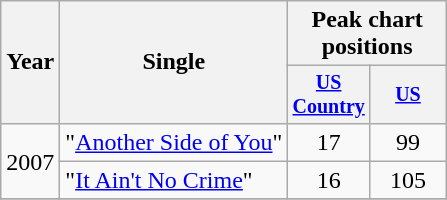<table class="wikitable" style="text-align:center;">
<tr>
<th rowspan="2">Year</th>
<th rowspan="2">Single</th>
<th colspan="2">Peak chart<br>positions</th>
</tr>
<tr style="font-size:smaller;">
<th width="45"><a href='#'>US Country</a></th>
<th width="45"><a href='#'>US</a></th>
</tr>
<tr>
<td rowspan="2">2007</td>
<td align="left">"<a href='#'>Another Side of You</a>"</td>
<td>17</td>
<td>99</td>
</tr>
<tr>
<td align="left">"<a href='#'>It Ain't No Crime</a>"</td>
<td>16</td>
<td>105</td>
</tr>
<tr>
</tr>
</table>
